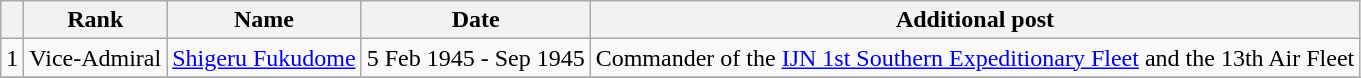<table class=wikitable>
<tr>
<th></th>
<th>Rank</th>
<th>Name</th>
<th>Date</th>
<th>Additional post</th>
</tr>
<tr>
<td>1</td>
<td>Vice-Admiral</td>
<td><a href='#'>Shigeru Fukudome</a></td>
<td>5 Feb 1945 - Sep 1945</td>
<td>Commander of the <a href='#'>IJN 1st Southern Expeditionary Fleet</a> and the 13th Air Fleet</td>
</tr>
<tr>
</tr>
</table>
